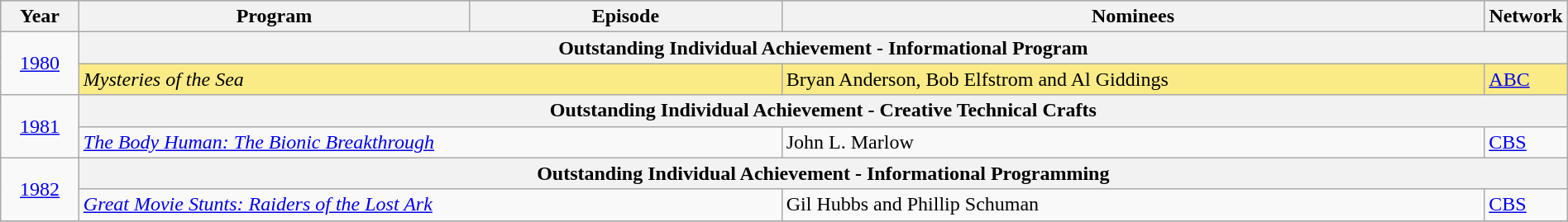<table class="wikitable" style="width:100%">
<tr style="background:#bebebe;">
<th style="width:5%;">Year</th>
<th style="width:25%;">Program</th>
<th style="width:20%;">Episode</th>
<th style="width:45%;">Nominees</th>
<th style="width:5%;">Network</th>
</tr>
<tr>
<td rowspan=2 style="text-align:center"><a href='#'>1980</a></td>
<th colspan="4">Outstanding Individual Achievement - Informational Program</th>
</tr>
<tr style="background:#FAEB86;">
<td colspan=2><em>Mysteries of the Sea</em></td>
<td>Bryan Anderson, Bob Elfstrom and Al Giddings</td>
<td><a href='#'>ABC</a></td>
</tr>
<tr>
<td rowspan=2 style="text-align:center"><a href='#'>1981</a></td>
<th colspan="4">Outstanding Individual Achievement - Creative Technical Crafts</th>
</tr>
<tr>
<td colspan=2><em><a href='#'>The Body Human: The Bionic Breakthrough</a></em></td>
<td>John L. Marlow</td>
<td><a href='#'>CBS</a></td>
</tr>
<tr>
<td rowspan=2 style="text-align:center"><a href='#'>1982</a></td>
<th colspan="4">Outstanding Individual Achievement - Informational Programming</th>
</tr>
<tr>
<td colspan=2><em><a href='#'>Great Movie Stunts: Raiders of the Lost Ark</a></em></td>
<td>Gil Hubbs and Phillip Schuman</td>
<td><a href='#'>CBS</a></td>
</tr>
<tr>
</tr>
</table>
